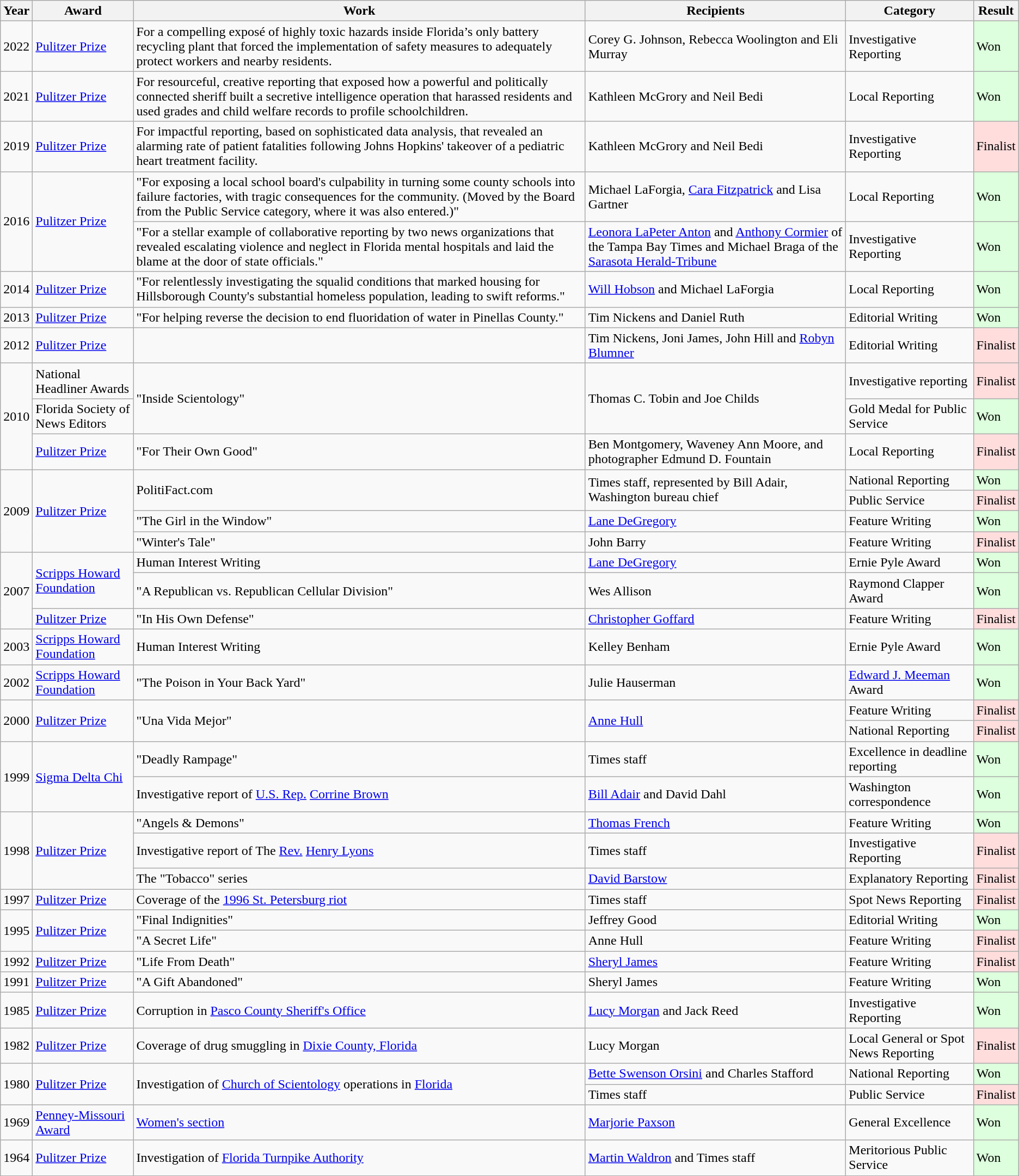<table class="wikitable">
<tr style="text-align:center;">
<th>Year</th>
<th>Award</th>
<th>Work</th>
<th>Recipients</th>
<th>Category</th>
<th>Result</th>
</tr>
<tr>
<td>2022</td>
<td><a href='#'>Pulitzer Prize</a></td>
<td>For a compelling exposé of highly toxic hazards inside Florida’s only battery recycling plant that forced the implementation of safety measures to adequately protect workers and nearby residents.</td>
<td>Corey G. Johnson, Rebecca Woolington and Eli Murray</td>
<td>Investigative Reporting</td>
<td style="background:#dfd;">Won</td>
</tr>
<tr>
<td>2021</td>
<td><a href='#'>Pulitzer Prize</a></td>
<td>For resourceful, creative reporting that exposed how a powerful and politically connected sheriff built a secretive intelligence operation that harassed residents and used grades and child welfare records to profile schoolchildren.</td>
<td>Kathleen McGrory and Neil Bedi</td>
<td>Local Reporting</td>
<td style="background:#dfd;">Won</td>
</tr>
<tr>
<td>2019</td>
<td><a href='#'>Pulitzer Prize</a></td>
<td>For impactful reporting, based on sophisticated data analysis, that revealed an alarming rate of patient fatalities following Johns Hopkins' takeover of a pediatric heart treatment facility.</td>
<td>Kathleen McGrory and Neil Bedi</td>
<td>Investigative Reporting</td>
<td style="background:#fdd;">Finalist</td>
</tr>
<tr>
<td rowspan="2">2016</td>
<td rowspan="2"><a href='#'>Pulitzer Prize</a></td>
<td>"For exposing a local school board's culpability in turning some county schools into failure factories, with tragic consequences for the community. (Moved by the Board from the Public Service category, where it was also entered.)"</td>
<td>Michael LaForgia, <a href='#'>Cara Fitzpatrick</a> and Lisa Gartner</td>
<td>Local Reporting</td>
<td style="background:#dfd;">Won</td>
</tr>
<tr>
<td>"For a stellar example of collaborative reporting by two news organizations that revealed escalating violence and neglect in Florida mental hospitals and laid the blame at the door of state officials."</td>
<td><a href='#'>Leonora LaPeter Anton</a> and <a href='#'>Anthony Cormier</a> of the Tampa Bay Times and Michael Braga of the <a href='#'>Sarasota Herald-Tribune</a></td>
<td>Investigative Reporting</td>
<td style="background:#dfd;">Won</td>
</tr>
<tr>
<td>2014</td>
<td><a href='#'>Pulitzer Prize</a></td>
<td>"For relentlessly investigating the squalid conditions that marked housing for Hillsborough County's substantial homeless population, leading to swift reforms."</td>
<td><a href='#'>Will Hobson</a> and Michael LaForgia</td>
<td>Local Reporting</td>
<td style="background:#dfd;">Won</td>
</tr>
<tr>
<td>2013</td>
<td><a href='#'>Pulitzer Prize</a></td>
<td>"For helping reverse the decision to end fluoridation of water in Pinellas County."</td>
<td>Tim Nickens and Daniel Ruth</td>
<td>Editorial Writing</td>
<td style="background:#dfd;">Won</td>
</tr>
<tr>
<td>2012</td>
<td><a href='#'>Pulitzer Prize</a></td>
<td></td>
<td>Tim Nickens, Joni James, John Hill and <a href='#'>Robyn Blumner</a></td>
<td>Editorial Writing</td>
<td style="background:#fdd;">Finalist</td>
</tr>
<tr>
<td rowspan="3">2010</td>
<td>National Headliner Awards</td>
<td rowspan="2">"Inside Scientology"</td>
<td rowspan="2">Thomas C. Tobin and Joe Childs</td>
<td>Investigative reporting</td>
<td style="background:#fdd;">Finalist</td>
</tr>
<tr>
<td>Florida Society of News Editors</td>
<td>Gold Medal for Public Service</td>
<td style="background:#dfd;">Won</td>
</tr>
<tr>
<td><a href='#'>Pulitzer Prize</a></td>
<td>"For Their Own Good"</td>
<td>Ben Montgomery, Waveney Ann Moore, and photographer Edmund D. Fountain</td>
<td>Local Reporting</td>
<td style="background:#fdd;">Finalist</td>
</tr>
<tr>
<td rowspan="4">2009</td>
<td rowspan="4"><a href='#'>Pulitzer Prize</a></td>
<td rowspan="2">PolitiFact.com</td>
<td rowspan="2">Times staff, represented by Bill Adair, Washington bureau chief</td>
<td>National Reporting</td>
<td style="background:#dfd;">Won</td>
</tr>
<tr>
<td>Public Service</td>
<td style="background:#fdd;">Finalist</td>
</tr>
<tr>
<td>"The Girl in the Window"</td>
<td><a href='#'>Lane DeGregory</a></td>
<td>Feature Writing</td>
<td style="background:#dfd;">Won</td>
</tr>
<tr>
<td>"Winter's Tale"</td>
<td>John Barry</td>
<td>Feature Writing</td>
<td style="background:#fdd;">Finalist</td>
</tr>
<tr>
<td rowspan="3">2007</td>
<td rowspan="2"><a href='#'>Scripps Howard Foundation</a></td>
<td>Human Interest Writing</td>
<td><a href='#'>Lane DeGregory</a></td>
<td>Ernie Pyle Award</td>
<td style="background:#dfd;">Won</td>
</tr>
<tr>
<td>"A Republican vs. Republican Cellular Division"</td>
<td>Wes Allison</td>
<td>Raymond Clapper Award</td>
<td style="background:#dfd;">Won</td>
</tr>
<tr>
<td><a href='#'>Pulitzer Prize</a></td>
<td>"In His Own Defense"</td>
<td><a href='#'>Christopher Goffard</a></td>
<td>Feature Writing</td>
<td style="background:#fdd;">Finalist</td>
</tr>
<tr>
<td>2003</td>
<td><a href='#'>Scripps Howard Foundation</a></td>
<td>Human Interest Writing</td>
<td>Kelley Benham</td>
<td>Ernie Pyle Award</td>
<td style="background:#dfd;">Won</td>
</tr>
<tr>
<td>2002</td>
<td><a href='#'>Scripps Howard Foundation</a></td>
<td>"The Poison in Your Back Yard"</td>
<td>Julie Hauserman</td>
<td><a href='#'>Edward J. Meeman</a> Award</td>
<td style="background:#dfd;">Won</td>
</tr>
<tr>
<td rowspan="2">2000</td>
<td rowspan="2"><a href='#'>Pulitzer Prize</a></td>
<td rowspan="2">"Una Vida Mejor"</td>
<td rowspan="2"><a href='#'>Anne Hull</a></td>
<td>Feature Writing</td>
<td style="background:#fdd;">Finalist</td>
</tr>
<tr>
<td>National Reporting</td>
<td style="background:#fdd;">Finalist</td>
</tr>
<tr>
<td rowspan="2">1999</td>
<td rowspan="2"><a href='#'>Sigma Delta Chi</a></td>
<td>"Deadly Rampage"</td>
<td>Times staff</td>
<td>Excellence in deadline reporting</td>
<td style="background:#dfd;">Won</td>
</tr>
<tr>
<td>Investigative report of <a href='#'>U.S. Rep.</a> <a href='#'>Corrine Brown</a></td>
<td><a href='#'>Bill Adair</a> and David Dahl</td>
<td>Washington correspondence</td>
<td style="background:#dfd;">Won</td>
</tr>
<tr>
<td rowspan="3">1998</td>
<td rowspan="3"><a href='#'>Pulitzer Prize</a></td>
<td>"Angels & Demons"</td>
<td><a href='#'>Thomas French</a></td>
<td>Feature Writing</td>
<td style="background:#dfd;">Won</td>
</tr>
<tr>
<td>Investigative report of The <a href='#'>Rev.</a> <a href='#'>Henry Lyons</a></td>
<td>Times staff</td>
<td>Investigative Reporting</td>
<td style="background:#fdd;">Finalist</td>
</tr>
<tr>
<td>The "Tobacco" series</td>
<td><a href='#'>David Barstow</a></td>
<td>Explanatory Reporting</td>
<td style="background:#fdd;">Finalist</td>
</tr>
<tr>
<td>1997</td>
<td><a href='#'>Pulitzer Prize</a></td>
<td>Coverage of the <a href='#'>1996 St. Petersburg riot</a></td>
<td>Times staff</td>
<td>Spot News Reporting</td>
<td style="background:#fdd;">Finalist</td>
</tr>
<tr>
<td rowspan="2">1995</td>
<td rowspan="2"><a href='#'>Pulitzer Prize</a></td>
<td>"Final Indignities"</td>
<td>Jeffrey Good</td>
<td>Editorial Writing</td>
<td style="background:#dfd;">Won</td>
</tr>
<tr>
<td>"A Secret Life"</td>
<td>Anne Hull</td>
<td>Feature Writing</td>
<td style="background:#fdd;">Finalist</td>
</tr>
<tr>
<td>1992</td>
<td><a href='#'>Pulitzer Prize</a></td>
<td>"Life From Death"</td>
<td><a href='#'>Sheryl James</a></td>
<td>Feature Writing</td>
<td style="background:#fdd;">Finalist</td>
</tr>
<tr>
<td>1991</td>
<td><a href='#'>Pulitzer Prize</a></td>
<td>"A Gift Abandoned"</td>
<td>Sheryl James</td>
<td>Feature Writing</td>
<td style="background:#dfd;">Won</td>
</tr>
<tr>
<td>1985</td>
<td><a href='#'>Pulitzer Prize</a></td>
<td>Corruption in <a href='#'>Pasco County Sheriff's Office</a></td>
<td><a href='#'>Lucy Morgan</a> and Jack Reed</td>
<td>Investigative Reporting</td>
<td style="background:#dfd;">Won</td>
</tr>
<tr>
<td>1982</td>
<td><a href='#'>Pulitzer Prize</a></td>
<td>Coverage of drug smuggling in <a href='#'>Dixie County, Florida</a></td>
<td>Lucy Morgan</td>
<td>Local General or Spot News Reporting</td>
<td style="background:#fdd;">Finalist</td>
</tr>
<tr>
<td rowspan="2">1980</td>
<td rowspan="2"><a href='#'>Pulitzer Prize</a></td>
<td rowspan="2">Investigation of <a href='#'>Church of Scientology</a> operations in <a href='#'>Florida</a></td>
<td><a href='#'>Bette Swenson Orsini</a> and Charles Stafford</td>
<td>National Reporting</td>
<td style="background:#dfd;">Won</td>
</tr>
<tr>
<td>Times staff</td>
<td>Public Service</td>
<td style="background:#fdd;">Finalist</td>
</tr>
<tr>
<td>1969</td>
<td><a href='#'>Penney-Missouri Award</a></td>
<td><a href='#'>Women's section</a></td>
<td><a href='#'>Marjorie Paxson</a></td>
<td>General Excellence</td>
<td style="background:#dfd;">Won</td>
</tr>
<tr>
<td>1964</td>
<td><a href='#'>Pulitzer Prize</a></td>
<td>Investigation of <a href='#'>Florida Turnpike Authority</a></td>
<td><a href='#'>Martin Waldron</a> and Times staff</td>
<td>Meritorious Public Service</td>
<td style="background:#dfd;">Won</td>
</tr>
</table>
